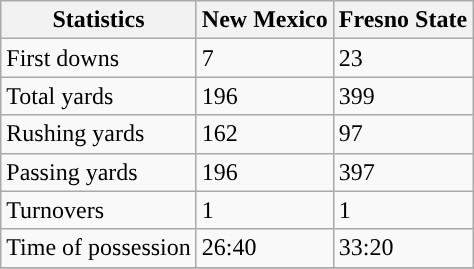<table class="wikitable">
<tr>
<th>Statistics</th>
<th>New Mexico</th>
<th>Fresno State</th>
</tr>
<tr>
<td>First downs</td>
<td>7</td>
<td>23</td>
</tr>
<tr>
<td>Total yards</td>
<td>196</td>
<td>399</td>
</tr>
<tr>
<td>Rushing yards</td>
<td>162</td>
<td>97</td>
</tr>
<tr>
<td>Passing yards</td>
<td>196</td>
<td>397</td>
</tr>
<tr>
<td>Turnovers</td>
<td>1</td>
<td>1</td>
</tr>
<tr>
<td>Time of possession</td>
<td>26:40</td>
<td>33:20</td>
</tr>
<tr>
</tr>
</table>
